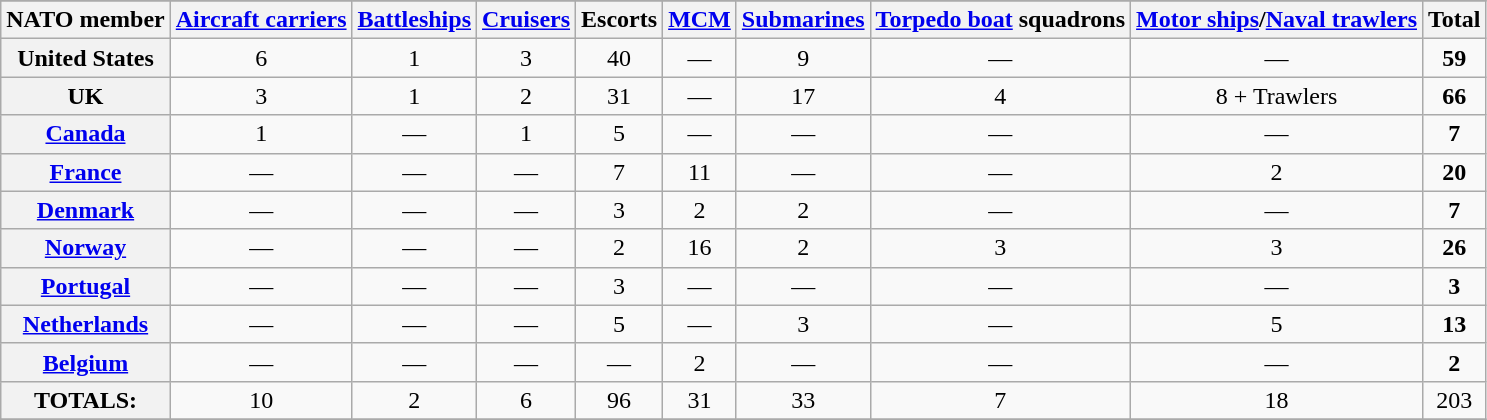<table class="wikitable" style="text-align:center">
<tr>
</tr>
<tr>
<th>NATO member</th>
<th align="center"><a href='#'>Aircraft carriers</a></th>
<th align="center"><a href='#'>Battleships</a></th>
<th align="center"><a href='#'>Cruisers</a></th>
<th align="center">Escorts</th>
<th align="center"><a href='#'>MCM</a></th>
<th align="center"><a href='#'>Submarines</a></th>
<th align="center"><a href='#'>Torpedo boat</a> squadrons</th>
<th align="center"><a href='#'>Motor ships</a>/<a href='#'>Naval trawlers</a></th>
<th align="center">Total</th>
</tr>
<tr>
<th>United States</th>
<td>6</td>
<td>1</td>
<td>3</td>
<td>40</td>
<td>—</td>
<td>9</td>
<td>—</td>
<td>—</td>
<td><strong>59</strong></td>
</tr>
<tr>
<th>UK</th>
<td>3</td>
<td>1</td>
<td>2</td>
<td>31</td>
<td>—</td>
<td>17</td>
<td>4</td>
<td>8 + Trawlers</td>
<td><strong>66</strong></td>
</tr>
<tr>
<th><strong><a href='#'>Canada</a></strong></th>
<td>1</td>
<td>—</td>
<td>1</td>
<td>5</td>
<td>—</td>
<td>—</td>
<td>—</td>
<td>—</td>
<td><strong>7</strong></td>
</tr>
<tr>
<th><strong><a href='#'>France</a></strong></th>
<td>—</td>
<td>—</td>
<td>—</td>
<td>7</td>
<td>11</td>
<td>—</td>
<td>—</td>
<td>2</td>
<td><strong>20</strong></td>
</tr>
<tr>
<th><strong><a href='#'>Denmark</a></strong></th>
<td>—</td>
<td>—</td>
<td>—</td>
<td>3</td>
<td>2</td>
<td>2</td>
<td>—</td>
<td>—</td>
<td><strong>7</strong></td>
</tr>
<tr>
<th><strong><a href='#'>Norway</a></strong></th>
<td>—</td>
<td>—</td>
<td>—</td>
<td>2</td>
<td>16</td>
<td>2</td>
<td>3</td>
<td>3</td>
<td><strong>26</strong></td>
</tr>
<tr>
<th><strong><a href='#'>Portugal</a></strong></th>
<td>—</td>
<td>—</td>
<td>—</td>
<td>3</td>
<td>—</td>
<td>—</td>
<td>—</td>
<td>—</td>
<td><strong>3</strong></td>
</tr>
<tr>
<th><strong><a href='#'>Netherlands</a></strong></th>
<td>—</td>
<td>—</td>
<td>—</td>
<td>5</td>
<td>—</td>
<td>3</td>
<td>—</td>
<td>5</td>
<td><strong>13</strong></td>
</tr>
<tr>
<th><strong><a href='#'>Belgium</a></strong></th>
<td>—</td>
<td>—</td>
<td>—</td>
<td>—</td>
<td>2</td>
<td>—</td>
<td>—</td>
<td>—</td>
<td><strong>2</strong></td>
</tr>
<tr>
<th>TOTALS:</th>
<td>10</td>
<td>2</td>
<td>6</td>
<td>96</td>
<td>31</td>
<td>33</td>
<td>7</td>
<td>18</td>
<td>203</td>
</tr>
<tr>
</tr>
</table>
